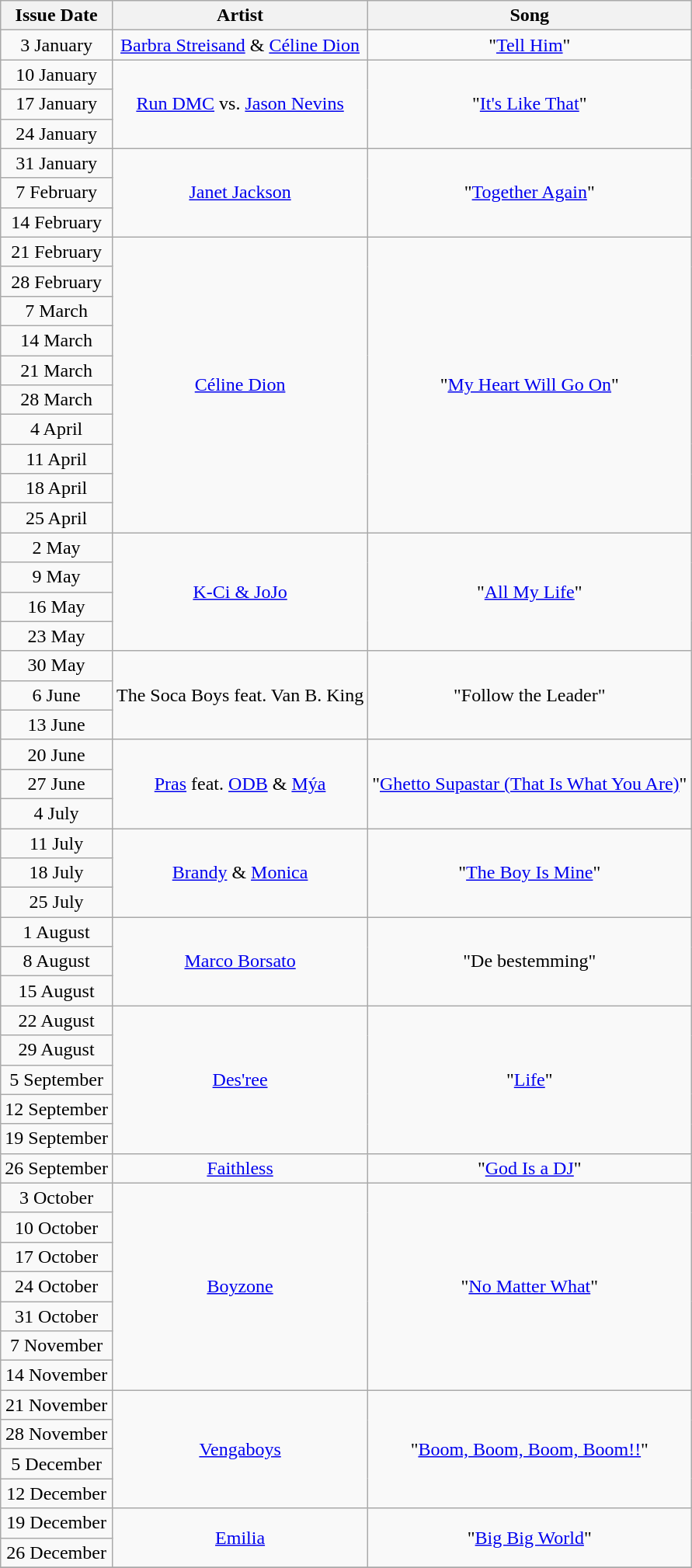<table class="wikitable plainrowheaders" style="text-align: center">
<tr>
<th>Issue Date</th>
<th>Artist</th>
<th>Song</th>
</tr>
<tr>
<td>3 January</td>
<td><a href='#'>Barbra Streisand</a> & <a href='#'>Céline Dion</a></td>
<td>"<a href='#'>Tell Him</a>"</td>
</tr>
<tr>
<td>10 January</td>
<td rowspan="3"><a href='#'>Run DMC</a> vs. <a href='#'>Jason Nevins</a></td>
<td rowspan="3">"<a href='#'>It's Like That</a>"</td>
</tr>
<tr>
<td>17 January</td>
</tr>
<tr>
<td>24 January</td>
</tr>
<tr>
<td>31 January</td>
<td rowspan="3"><a href='#'>Janet Jackson</a></td>
<td rowspan="3">"<a href='#'>Together Again</a>"</td>
</tr>
<tr>
<td>7 February</td>
</tr>
<tr>
<td>14 February</td>
</tr>
<tr>
<td>21 February</td>
<td rowspan="10"><a href='#'>Céline Dion</a></td>
<td rowspan="10">"<a href='#'>My Heart Will Go On</a>"</td>
</tr>
<tr>
<td>28 February</td>
</tr>
<tr>
<td>7 March</td>
</tr>
<tr>
<td>14 March</td>
</tr>
<tr>
<td>21 March</td>
</tr>
<tr>
<td>28 March</td>
</tr>
<tr>
<td>4 April</td>
</tr>
<tr>
<td>11 April</td>
</tr>
<tr>
<td>18 April</td>
</tr>
<tr>
<td>25 April</td>
</tr>
<tr>
<td>2 May</td>
<td rowspan="4"><a href='#'>K-Ci & JoJo</a></td>
<td rowspan="4">"<a href='#'>All My Life</a>"</td>
</tr>
<tr>
<td>9 May</td>
</tr>
<tr>
<td>16 May</td>
</tr>
<tr>
<td>23 May</td>
</tr>
<tr>
<td>30 May</td>
<td rowspan="3">The Soca Boys feat. Van B. King</td>
<td rowspan="3">"Follow the Leader"</td>
</tr>
<tr>
<td>6 June</td>
</tr>
<tr>
<td>13 June</td>
</tr>
<tr>
<td>20 June</td>
<td rowspan="3"><a href='#'>Pras</a> feat. <a href='#'>ODB</a> & <a href='#'>Mýa</a></td>
<td rowspan="3">"<a href='#'>Ghetto Supastar (That Is What You Are)</a>"</td>
</tr>
<tr>
<td>27 June</td>
</tr>
<tr>
<td>4 July</td>
</tr>
<tr>
<td>11 July</td>
<td rowspan="3"><a href='#'>Brandy</a> & <a href='#'>Monica</a></td>
<td rowspan="3">"<a href='#'>The Boy Is Mine</a>"</td>
</tr>
<tr>
<td>18 July</td>
</tr>
<tr>
<td>25 July</td>
</tr>
<tr>
<td>1 August</td>
<td rowspan="3"><a href='#'>Marco Borsato</a></td>
<td rowspan="3">"De bestemming"</td>
</tr>
<tr>
<td>8 August</td>
</tr>
<tr>
<td>15 August</td>
</tr>
<tr>
<td>22 August</td>
<td rowspan="5"><a href='#'>Des'ree</a></td>
<td rowspan="5">"<a href='#'>Life</a>"</td>
</tr>
<tr>
<td>29 August</td>
</tr>
<tr>
<td>5 September</td>
</tr>
<tr>
<td>12 September</td>
</tr>
<tr>
<td>19 September</td>
</tr>
<tr>
<td>26 September</td>
<td><a href='#'>Faithless</a></td>
<td>"<a href='#'>God Is a DJ</a>"</td>
</tr>
<tr>
<td>3 October</td>
<td rowspan="7"><a href='#'>Boyzone</a></td>
<td rowspan="7">"<a href='#'>No Matter What</a>"</td>
</tr>
<tr>
<td>10 October</td>
</tr>
<tr>
<td>17 October</td>
</tr>
<tr>
<td>24 October</td>
</tr>
<tr>
<td>31 October</td>
</tr>
<tr>
<td>7 November</td>
</tr>
<tr>
<td>14 November</td>
</tr>
<tr>
<td>21 November</td>
<td rowspan="4"><a href='#'>Vengaboys</a></td>
<td rowspan="4">"<a href='#'>Boom, Boom, Boom, Boom!!</a>"</td>
</tr>
<tr>
<td>28 November</td>
</tr>
<tr>
<td>5 December</td>
</tr>
<tr>
<td>12 December</td>
</tr>
<tr>
<td>19 December</td>
<td rowspan="2"><a href='#'>Emilia</a></td>
<td rowspan="2">"<a href='#'>Big Big World</a>"</td>
</tr>
<tr>
<td>26 December</td>
</tr>
<tr>
</tr>
</table>
